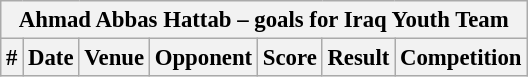<table class="wikitable" style="font-size:95%;">
<tr>
<th colspan="7"><strong>Ahmad Abbas Hattab – goals for Iraq Youth Team</strong></th>
</tr>
<tr>
<th>#</th>
<th>Date</th>
<th>Venue</th>
<th>Opponent</th>
<th>Score</th>
<th>Result</th>
<th>Competition<br></th>
</tr>
</table>
